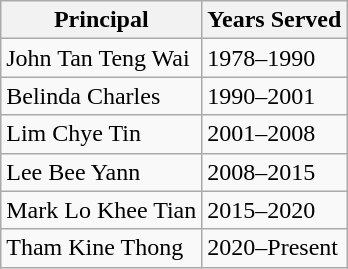<table class="wikitable">
<tr>
<th>Principal</th>
<th>Years Served</th>
</tr>
<tr>
<td>John Tan Teng Wai</td>
<td>1978–1990</td>
</tr>
<tr>
<td>Belinda Charles</td>
<td>1990–2001</td>
</tr>
<tr>
<td>Lim Chye Tin</td>
<td>2001–2008</td>
</tr>
<tr>
<td>Lee Bee Yann</td>
<td>2008–2015</td>
</tr>
<tr>
<td>Mark Lo Khee Tian</td>
<td>2015–2020</td>
</tr>
<tr>
<td>Tham Kine Thong</td>
<td>2020–Present</td>
</tr>
</table>
